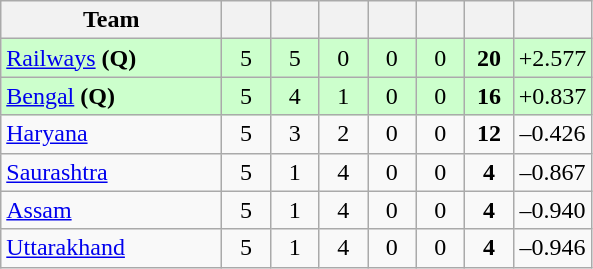<table class="wikitable" style="text-align:center">
<tr>
<th style="width:140px;">Team</th>
<th style="width:25px;"></th>
<th style="width:25px;"></th>
<th style="width:25px;"></th>
<th style="width:25px;"></th>
<th style="width:25px;"></th>
<th style="width:25px;"></th>
<th style="width:40px;"></th>
</tr>
<tr style="background:#cfc;">
<td style="text-align:left"><a href='#'>Railways</a> <strong>(Q)</strong></td>
<td>5</td>
<td>5</td>
<td>0</td>
<td>0</td>
<td>0</td>
<td><strong>20</strong></td>
<td>+2.577</td>
</tr>
<tr style="background:#cfc;">
<td style="text-align:left"><a href='#'>Bengal</a> <strong>(Q)</strong></td>
<td>5</td>
<td>4</td>
<td>1</td>
<td>0</td>
<td>0</td>
<td><strong>16</strong></td>
<td>+0.837</td>
</tr>
<tr>
<td style="text-align:left"><a href='#'>Haryana</a></td>
<td>5</td>
<td>3</td>
<td>2</td>
<td>0</td>
<td>0</td>
<td><strong>12</strong></td>
<td>–0.426</td>
</tr>
<tr>
<td style="text-align:left"><a href='#'>Saurashtra</a></td>
<td>5</td>
<td>1</td>
<td>4</td>
<td>0</td>
<td>0</td>
<td><strong>4</strong></td>
<td>–0.867</td>
</tr>
<tr>
<td style="text-align:left"><a href='#'>Assam</a></td>
<td>5</td>
<td>1</td>
<td>4</td>
<td>0</td>
<td>0</td>
<td><strong>4</strong></td>
<td>–0.940</td>
</tr>
<tr>
<td style="text-align:left"><a href='#'>Uttarakhand</a></td>
<td>5</td>
<td>1</td>
<td>4</td>
<td>0</td>
<td>0</td>
<td><strong>4</strong></td>
<td>–0.946</td>
</tr>
</table>
